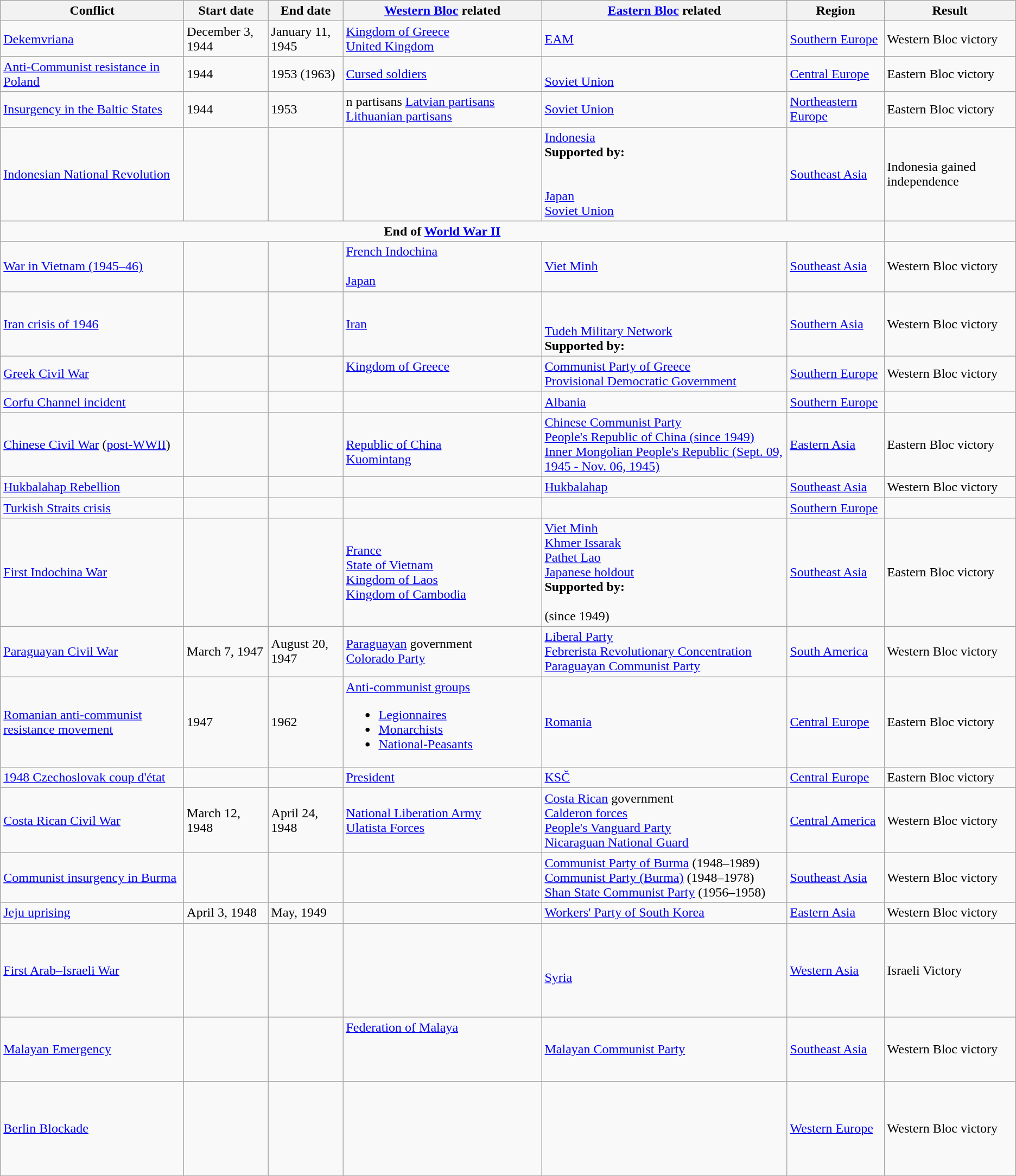<table class="wikitable sortable">
<tr>
<th>Conflict</th>
<th>Start date</th>
<th>End date</th>
<th><a href='#'>Western Bloc</a> related</th>
<th><a href='#'>Eastern Bloc</a> related</th>
<th>Region</th>
<th>Result</th>
</tr>
<tr>
<td><a href='#'>Dekemvriana</a></td>
<td>December 3, 1944</td>
<td>January 11, 1945</td>
<td> <a href='#'>Kingdom of Greece</a><br> <a href='#'>United Kingdom</a></td>
<td> <a href='#'>EAM</a></td>
<td><a href='#'>Southern Europe</a></td>
<td>Western Bloc victory</td>
</tr>
<tr>
<td><a href='#'>Anti-Communist resistance in Poland</a></td>
<td>1944</td>
<td>1953 (1963)</td>
<td> <a href='#'>Cursed soldiers</a></td>
<td> <br> <a href='#'>Soviet Union</a></td>
<td><a href='#'>Central Europe</a></td>
<td>Eastern Bloc victory</td>
</tr>
<tr>
<td><a href='#'>Insurgency in the Baltic States</a></td>
<td>1944</td>
<td>1953</td>
<td>n partisans <a href='#'>Latvian partisans</a> <a href='#'>Lithuanian partisans</a></td>
<td> <a href='#'>Soviet Union</a></td>
<td><a href='#'>Northeastern Europe</a></td>
<td>Eastern Bloc victory</td>
</tr>
<tr>
<td><a href='#'>Indonesian National Revolution</a></td>
<td></td>
<td></td>
<td><br></td>
<td> <a href='#'>Indonesia</a><br><strong>Supported by:</strong><br> <br> <br> <a href='#'>Japan</a> <br> <a href='#'>Soviet Union</a></td>
<td><a href='#'>Southeast Asia</a></td>
<td>Indonesia gained independence</td>
</tr>
<tr>
<td colspan=6 style="text-align:center"><strong>End of <a href='#'>World War II</a></strong></td>
</tr>
<tr>
<td><a href='#'>War in Vietnam (1945–46)</a></td>
<td></td>
<td></td>
<td> <a href='#'>French Indochina</a><br><br> <a href='#'>Japan</a></td>
<td> <a href='#'>Viet Minh</a></td>
<td><a href='#'>Southeast Asia</a></td>
<td>Western Bloc victory</td>
</tr>
<tr>
<td><a href='#'>Iran crisis of 1946</a></td>
<td></td>
<td></td>
<td> <a href='#'>Iran</a></td>
<td><br><br> <a href='#'>Tudeh Military Network</a><br><strong>Supported by:</strong><br></td>
<td><a href='#'>Southern Asia</a></td>
<td>Western Bloc victory</td>
</tr>
<tr>
<td><a href='#'>Greek Civil War</a></td>
<td></td>
<td></td>
<td> <a href='#'>Kingdom of Greece</a><br><br> </td>
<td> <a href='#'>Communist Party of Greece</a> <br> <a href='#'>Provisional Democratic Government</a></td>
<td><a href='#'>Southern Europe</a></td>
<td>Western Bloc victory</td>
</tr>
<tr>
<td><a href='#'>Corfu Channel incident</a></td>
<td></td>
<td></td>
<td></td>
<td> <a href='#'>Albania</a></td>
<td><a href='#'>Southern Europe</a></td>
</tr>
<tr>
<td><a href='#'>Chinese Civil War</a> (<a href='#'>post-WWII</a>)</td>
<td></td>
<td></td>
<td><br> <a href='#'>Republic of China</a><br> <a href='#'>Kuomintang</a></td>
<td> <a href='#'>Chinese Communist Party</a><br> <a href='#'>People's Republic of China (since 1949)</a><br> <a href='#'>Inner Mongolian People's Republic (Sept. 09, 1945 - Nov. 06, 1945)</a><br></td>
<td><a href='#'>Eastern Asia</a></td>
<td>Eastern Bloc victory</td>
</tr>
<tr>
<td><a href='#'>Hukbalahap Rebellion</a></td>
<td></td>
<td></td>
<td><br></td>
<td> <a href='#'>Hukbalahap</a></td>
<td><a href='#'>Southeast Asia</a></td>
<td>Western Bloc victory</td>
</tr>
<tr>
<td><a href='#'>Turkish Straits crisis</a></td>
<td></td>
<td></td>
<td><br></td>
<td></td>
<td><a href='#'>Southern Europe</a></td>
</tr>
<tr>
<td><a href='#'>First Indochina War</a></td>
<td></td>
<td></td>
<td> <a href='#'>France</a><br> <a href='#'>State of Vietnam</a><br>  <a href='#'>Kingdom of Laos</a><br>  <a href='#'>Kingdom of Cambodia</a></td>
<td> <a href='#'>Viet Minh</a><br> <a href='#'>Khmer Issarak</a><br> <a href='#'>Pathet Lao</a><br> <a href='#'>Japanese holdout</a><br><strong>Supported by:</strong><br><br> (since 1949)</td>
<td><a href='#'>Southeast Asia</a></td>
<td>Eastern Bloc victory</td>
</tr>
<tr>
<td><a href='#'>Paraguayan Civil War</a></td>
<td>March 7, 1947</td>
<td>August 20, 1947</td>
<td> <a href='#'>Paraguayan</a> government <br> <a href='#'>Colorado Party</a></td>
<td> <a href='#'>Liberal Party</a><br> <a href='#'>Febrerista Revolutionary Concentration</a><br> <a href='#'>Paraguayan Communist Party</a></td>
<td><a href='#'>South America</a></td>
<td>Western Bloc victory</td>
</tr>
<tr>
<td><a href='#'>Romanian anti-communist resistance movement</a></td>
<td>1947</td>
<td>1962</td>
<td> <a href='#'>Anti-communist groups</a><br><ul><li> <a href='#'>Legionnaires</a></li><li> <a href='#'>Monarchists</a></li><li> <a href='#'>National-Peasants</a></li></ul></td>
<td> <a href='#'>Romania</a></td>
<td><a href='#'>Central Europe</a></td>
<td>Eastern Bloc victory</td>
</tr>
<tr>
<td><a href='#'>1948 Czechoslovak coup d'état</a></td>
<td></td>
<td></td>
<td> <a href='#'>President</a></td>
<td> <a href='#'>KSČ</a></td>
<td><a href='#'>Central Europe</a></td>
<td>Eastern Bloc victory</td>
</tr>
<tr>
<td><a href='#'>Costa Rican Civil War</a></td>
<td>March 12, 1948</td>
<td>April 24, 1948</td>
<td> <a href='#'>National Liberation Army</a><br> <a href='#'>Ulatista Forces</a></td>
<td> <a href='#'>Costa Rican</a> government<br> <a href='#'>Calderon forces</a><br> <a href='#'>People's Vanguard Party</a><br> <a href='#'>Nicaraguan National Guard</a></td>
<td><a href='#'>Central America</a></td>
<td>Western Bloc victory</td>
</tr>
<tr>
<td><a href='#'>Communist insurgency in Burma</a></td>
<td></td>
<td></td>
<td></td>
<td> <a href='#'>Communist Party of Burma</a> (1948–1989)<br> <a href='#'>Communist Party (Burma)</a> (1948–1978)<br><a href='#'>Shan State Communist Party</a> (1956–1958)</td>
<td><a href='#'>Southeast Asia</a></td>
<td>Western Bloc victory</td>
</tr>
<tr>
<td><a href='#'>Jeju uprising</a></td>
<td>April 3, 1948</td>
<td>May, 1949</td>
<td><br></td>
<td> <a href='#'>Workers' Party of South Korea</a></td>
<td><a href='#'>Eastern Asia</a></td>
<td>Western Bloc victory</td>
</tr>
<tr>
<td><a href='#'>First Arab–Israeli War</a></td>
<td></td>
<td></td>
<td></td>
<td><br><br><br> <a href='#'>Syria</a><br><br><br></td>
<td><a href='#'>Western Asia</a></td>
<td>Israeli Victory</td>
</tr>
<tr>
<td><a href='#'>Malayan Emergency</a></td>
<td></td>
<td></td>
<td> <a href='#'>Federation of Malaya</a><br><br> <br> <br></td>
<td> <a href='#'>Malayan Communist Party</a></td>
<td><a href='#'>Southeast Asia</a></td>
<td>Western Bloc victory</td>
</tr>
<tr>
<td><a href='#'>Berlin Blockade</a></td>
<td></td>
<td></td>
<td><br><br><br><br><br><br></td>
<td></td>
<td><a href='#'>Western Europe</a></td>
<td>Western Bloc victory</td>
</tr>
</table>
